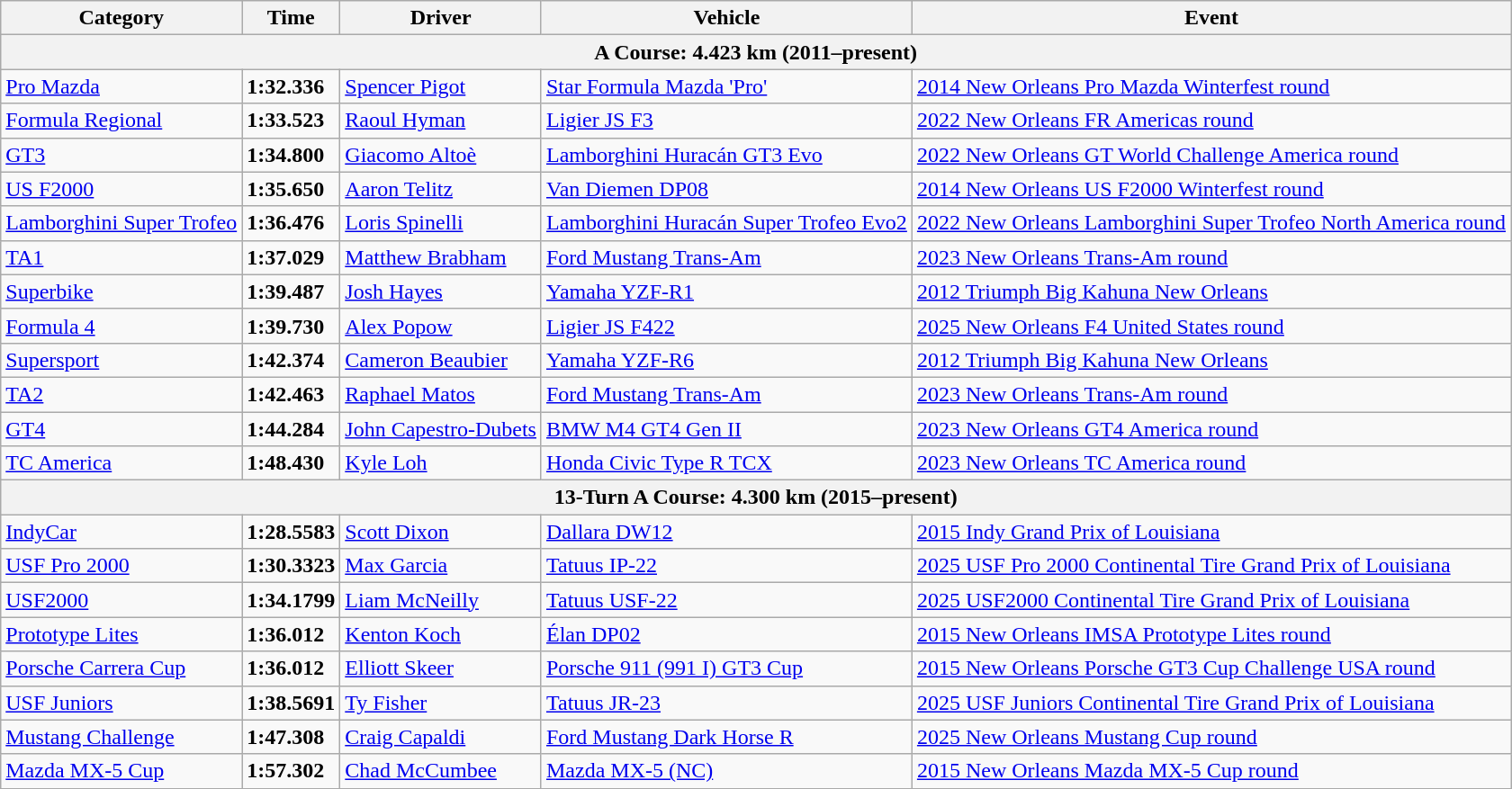<table class="wikitable">
<tr>
<th>Category</th>
<th>Time</th>
<th>Driver</th>
<th>Vehicle</th>
<th>Event</th>
</tr>
<tr>
<th colspan=5>A Course: 4.423 km (2011–present)</th>
</tr>
<tr>
<td><a href='#'>Pro Mazda</a></td>
<td><strong>1:32.336</strong></td>
<td><a href='#'>Spencer Pigot</a></td>
<td><a href='#'>Star Formula Mazda 'Pro'</a></td>
<td><a href='#'>2014 New Orleans Pro Mazda Winterfest round</a></td>
</tr>
<tr>
<td><a href='#'>Formula Regional</a></td>
<td><strong>1:33.523</strong></td>
<td><a href='#'>Raoul Hyman</a></td>
<td><a href='#'>Ligier JS F3</a></td>
<td><a href='#'>2022 New Orleans FR Americas round</a></td>
</tr>
<tr>
<td><a href='#'>GT3</a></td>
<td><strong>1:34.800</strong></td>
<td><a href='#'>Giacomo Altoè</a></td>
<td><a href='#'>Lamborghini Huracán GT3 Evo</a></td>
<td><a href='#'>2022 New Orleans GT World Challenge America round</a></td>
</tr>
<tr>
<td><a href='#'>US F2000</a></td>
<td><strong>1:35.650</strong></td>
<td><a href='#'>Aaron Telitz</a></td>
<td><a href='#'>Van Diemen DP08</a></td>
<td><a href='#'>2014 New Orleans US F2000 Winterfest round</a></td>
</tr>
<tr>
<td><a href='#'>Lamborghini Super Trofeo</a></td>
<td><strong>1:36.476</strong></td>
<td><a href='#'>Loris Spinelli</a></td>
<td><a href='#'>Lamborghini Huracán Super Trofeo Evo2</a></td>
<td><a href='#'>2022 New Orleans Lamborghini Super Trofeo North America round</a></td>
</tr>
<tr>
<td><a href='#'>TA1</a></td>
<td><strong>1:37.029</strong></td>
<td><a href='#'>Matthew Brabham</a></td>
<td><a href='#'>Ford Mustang Trans-Am</a></td>
<td><a href='#'>2023 New Orleans Trans-Am round</a></td>
</tr>
<tr>
<td><a href='#'>Superbike</a></td>
<td><strong>1:39.487</strong></td>
<td><a href='#'>Josh Hayes</a></td>
<td><a href='#'>Yamaha YZF-R1</a></td>
<td><a href='#'>2012 Triumph Big Kahuna New Orleans</a></td>
</tr>
<tr>
<td><a href='#'>Formula 4</a></td>
<td><strong>1:39.730</strong></td>
<td><a href='#'>Alex Popow</a></td>
<td><a href='#'>Ligier JS F422</a></td>
<td><a href='#'>2025 New Orleans F4 United States round</a></td>
</tr>
<tr>
<td><a href='#'>Supersport</a></td>
<td><strong>1:42.374</strong></td>
<td><a href='#'>Cameron Beaubier</a></td>
<td><a href='#'>Yamaha YZF-R6</a></td>
<td><a href='#'>2012 Triumph Big Kahuna New Orleans</a></td>
</tr>
<tr>
<td><a href='#'>TA2</a></td>
<td><strong>1:42.463</strong></td>
<td><a href='#'>Raphael Matos</a></td>
<td><a href='#'>Ford Mustang Trans-Am</a></td>
<td><a href='#'>2023 New Orleans Trans-Am round</a></td>
</tr>
<tr>
<td><a href='#'>GT4</a></td>
<td><strong>1:44.284</strong></td>
<td><a href='#'>John Capestro-Dubets</a></td>
<td><a href='#'>BMW M4 GT4 Gen II</a></td>
<td><a href='#'>2023 New Orleans GT4 America round</a></td>
</tr>
<tr>
<td><a href='#'>TC America</a></td>
<td><strong>1:48.430</strong></td>
<td><a href='#'>Kyle Loh</a></td>
<td><a href='#'>Honda Civic Type R TCX</a></td>
<td><a href='#'>2023 New Orleans TC America round</a></td>
</tr>
<tr>
<th colspan=5>13-Turn A Course: 4.300 km (2015–present)</th>
</tr>
<tr>
<td><a href='#'>IndyCar</a></td>
<td><strong>1:28.5583</strong></td>
<td><a href='#'>Scott Dixon</a></td>
<td><a href='#'>Dallara DW12</a></td>
<td><a href='#'>2015 Indy Grand Prix of Louisiana</a></td>
</tr>
<tr>
<td><a href='#'>USF Pro 2000</a></td>
<td><strong>1:30.3323</strong></td>
<td><a href='#'>Max Garcia</a></td>
<td><a href='#'>Tatuus IP-22</a></td>
<td><a href='#'>2025 USF Pro 2000 Continental Tire Grand Prix of Louisiana</a></td>
</tr>
<tr>
<td><a href='#'>USF2000</a></td>
<td><strong>1:34.1799</strong></td>
<td><a href='#'>Liam McNeilly</a></td>
<td><a href='#'>Tatuus USF-22</a></td>
<td><a href='#'>2025 USF2000 Continental Tire Grand Prix of Louisiana</a></td>
</tr>
<tr>
<td><a href='#'>Prototype Lites</a></td>
<td><strong>1:36.012</strong></td>
<td><a href='#'>Kenton Koch</a></td>
<td><a href='#'>Élan DP02</a></td>
<td><a href='#'>2015 New Orleans IMSA Prototype Lites round</a></td>
</tr>
<tr>
<td><a href='#'>Porsche Carrera Cup</a></td>
<td><strong>1:36.012</strong></td>
<td><a href='#'>Elliott Skeer</a></td>
<td><a href='#'>Porsche 911 (991 I) GT3 Cup</a></td>
<td><a href='#'>2015 New Orleans Porsche GT3 Cup Challenge USA round</a></td>
</tr>
<tr>
<td><a href='#'>USF Juniors</a></td>
<td><strong>1:38.5691</strong></td>
<td><a href='#'>Ty Fisher</a></td>
<td><a href='#'>Tatuus JR-23</a></td>
<td><a href='#'>2025 USF Juniors Continental Tire Grand Prix of Louisiana</a></td>
</tr>
<tr>
<td><a href='#'>Mustang Challenge</a></td>
<td><strong>1:47.308</strong></td>
<td><a href='#'>Craig Capaldi</a></td>
<td><a href='#'>Ford Mustang Dark Horse R</a></td>
<td><a href='#'>2025 New Orleans Mustang Cup round</a></td>
</tr>
<tr>
<td><a href='#'>Mazda MX-5 Cup</a></td>
<td><strong>1:57.302</strong></td>
<td><a href='#'>Chad McCumbee</a></td>
<td><a href='#'>Mazda MX-5 (NC)</a></td>
<td><a href='#'>2015 New Orleans Mazda MX-5 Cup round</a></td>
</tr>
<tr>
</tr>
</table>
